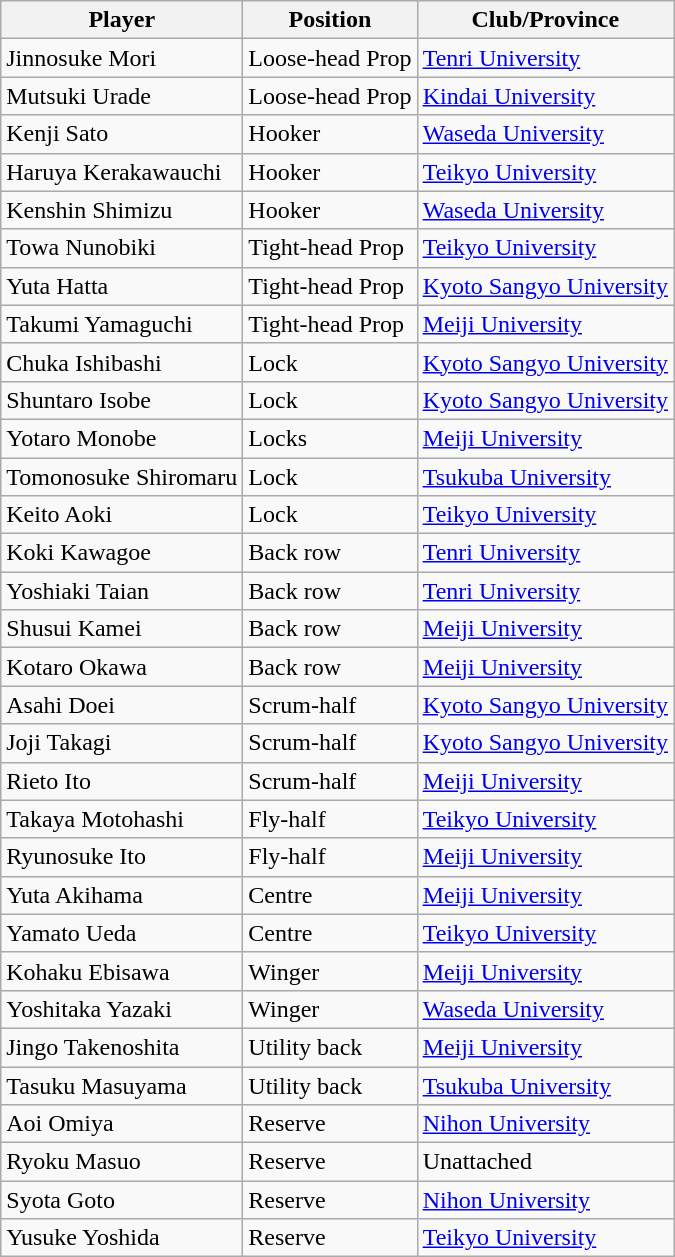<table class="wikitable">
<tr>
<th>Player</th>
<th>Position</th>
<th>Club/Province</th>
</tr>
<tr>
<td>Jinnosuke Mori</td>
<td>Loose-head Prop</td>
<td> <a href='#'>Tenri University</a></td>
</tr>
<tr>
<td>Mutsuki Urade</td>
<td>Loose-head Prop</td>
<td> <a href='#'>Kindai University</a></td>
</tr>
<tr>
<td>Kenji Sato</td>
<td>Hooker</td>
<td> <a href='#'>Waseda University</a></td>
</tr>
<tr>
<td>Haruya Kerakawauchi</td>
<td>Hooker</td>
<td> <a href='#'>Teikyo University</a></td>
</tr>
<tr>
<td>Kenshin Shimizu</td>
<td>Hooker</td>
<td> <a href='#'>Waseda University</a></td>
</tr>
<tr>
<td>Towa Nunobiki</td>
<td>Tight-head Prop</td>
<td> <a href='#'>Teikyo University</a></td>
</tr>
<tr>
<td>Yuta Hatta</td>
<td>Tight-head Prop</td>
<td> <a href='#'>Kyoto Sangyo University</a></td>
</tr>
<tr>
<td>Takumi Yamaguchi</td>
<td>Tight-head Prop</td>
<td> <a href='#'>Meiji University</a></td>
</tr>
<tr>
<td>Chuka Ishibashi</td>
<td>Lock</td>
<td> <a href='#'>Kyoto Sangyo University</a></td>
</tr>
<tr>
<td>Shuntaro Isobe</td>
<td>Lock</td>
<td> <a href='#'>Kyoto Sangyo University</a></td>
</tr>
<tr>
<td>Yotaro Monobe</td>
<td>Locks</td>
<td> <a href='#'>Meiji University</a></td>
</tr>
<tr>
<td>Tomonosuke Shiromaru</td>
<td>Lock</td>
<td> <a href='#'> Tsukuba University</a></td>
</tr>
<tr>
<td>Keito Aoki</td>
<td>Lock</td>
<td> <a href='#'>Teikyo University</a></td>
</tr>
<tr>
<td>Koki Kawagoe</td>
<td>Back row</td>
<td> <a href='#'>Tenri University</a></td>
</tr>
<tr>
<td>Yoshiaki Taian</td>
<td>Back row</td>
<td> <a href='#'>Tenri University</a></td>
</tr>
<tr>
<td>Shusui Kamei</td>
<td>Back row</td>
<td> <a href='#'>Meiji University</a></td>
</tr>
<tr>
<td>Kotaro Okawa</td>
<td>Back row</td>
<td> <a href='#'>Meiji University</a></td>
</tr>
<tr>
<td>Asahi Doei</td>
<td>Scrum-half</td>
<td> <a href='#'>Kyoto Sangyo University</a></td>
</tr>
<tr>
<td>Joji Takagi</td>
<td>Scrum-half</td>
<td> <a href='#'>Kyoto Sangyo University</a></td>
</tr>
<tr>
<td>Rieto Ito</td>
<td>Scrum-half</td>
<td> <a href='#'>Meiji University</a></td>
</tr>
<tr>
<td>Takaya Motohashi</td>
<td>Fly-half</td>
<td> <a href='#'>Teikyo University</a></td>
</tr>
<tr>
<td>Ryunosuke Ito</td>
<td>Fly-half</td>
<td> <a href='#'>Meiji University</a></td>
</tr>
<tr>
<td>Yuta Akihama</td>
<td>Centre</td>
<td> <a href='#'>Meiji University</a></td>
</tr>
<tr>
<td>Yamato Ueda</td>
<td>Centre</td>
<td> <a href='#'>Teikyo University</a></td>
</tr>
<tr>
<td>Kohaku Ebisawa</td>
<td>Winger</td>
<td> <a href='#'>Meiji University</a></td>
</tr>
<tr>
<td>Yoshitaka Yazaki</td>
<td>Winger</td>
<td> <a href='#'>Waseda University</a></td>
</tr>
<tr>
<td>Jingo Takenoshita</td>
<td>Utility back</td>
<td> <a href='#'>Meiji University</a></td>
</tr>
<tr>
<td>Tasuku Masuyama</td>
<td>Utility back</td>
<td> <a href='#'>Tsukuba University</a></td>
</tr>
<tr>
<td>Aoi Omiya</td>
<td>Reserve</td>
<td> <a href='#'>Nihon University</a></td>
</tr>
<tr>
<td>Ryoku Masuo</td>
<td>Reserve</td>
<td>Unattached</td>
</tr>
<tr>
<td>Syota Goto</td>
<td>Reserve</td>
<td> <a href='#'>Nihon University</a></td>
</tr>
<tr>
<td>Yusuke Yoshida</td>
<td>Reserve</td>
<td> <a href='#'>Teikyo University</a></td>
</tr>
</table>
